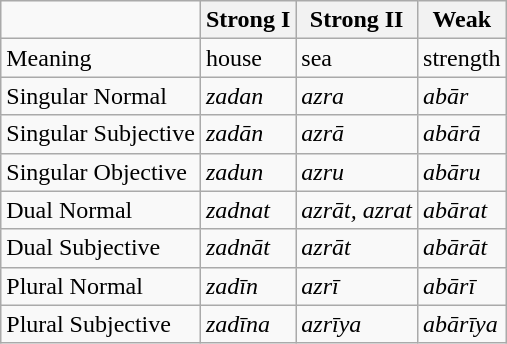<table class="wikitable">
<tr>
<td></td>
<th>Strong I</th>
<th>Strong II</th>
<th>Weak</th>
</tr>
<tr>
<td>Meaning</td>
<td>house</td>
<td>sea</td>
<td>strength</td>
</tr>
<tr>
<td>Singular Normal</td>
<td><em>zadan</em></td>
<td><em>azra</em></td>
<td><em>abār</em></td>
</tr>
<tr>
<td>Singular Subjective</td>
<td><em>zadān</em></td>
<td><em>azrā</em></td>
<td><em>abārā</em></td>
</tr>
<tr>
<td>Singular Objective</td>
<td><em>zadun</em></td>
<td><em>azru</em></td>
<td><em>abāru</em></td>
</tr>
<tr>
<td>Dual Normal</td>
<td><em>zadnat</em></td>
<td><em>azrāt, azrat</em></td>
<td><em>abārat</em></td>
</tr>
<tr>
<td>Dual Subjective</td>
<td><em>zadnāt</em></td>
<td><em>azrāt</em></td>
<td><em>abārāt</em></td>
</tr>
<tr>
<td>Plural Normal</td>
<td><em>zadīn</em></td>
<td><em>azrī</em></td>
<td><em>abārī</em></td>
</tr>
<tr>
<td>Plural Subjective</td>
<td><em>zadīna</em></td>
<td><em>azrīya</em></td>
<td><em>abārīya</em></td>
</tr>
</table>
